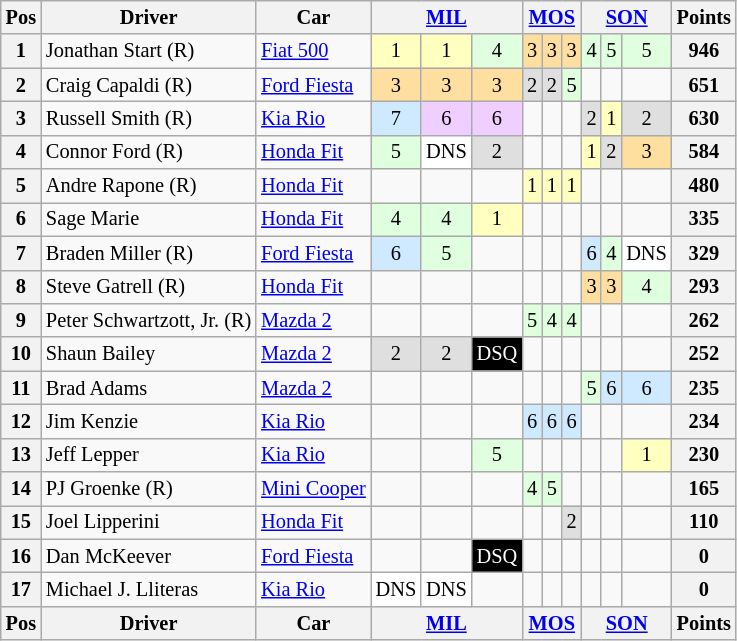<table class="wikitable" style="font-size:85%; text-align:center">
<tr valign="top">
<th valign="middle">Pos</th>
<th valign="middle">Driver</th>
<th valign="middle">Car</th>
<th colspan=3><a href='#'>MIL</a></th>
<th colspan=3><a href='#'>MOS</a></th>
<th colspan=3><a href='#'>SON</a></th>
<th valign="middle">Points</th>
</tr>
<tr>
<th>1</th>
<td align="left"> Jonathan Start (R)</td>
<td align="left"><a href='#'>Fiat 500</a></td>
<td style="background:#FFFFBF;">1</td>
<td style="background:#FFFFBF;">1</td>
<td style="background:#DFFFDF;">4</td>
<td style="background:#FFDF9F;">3</td>
<td style="background:#FFDF9F;">3</td>
<td style="background:#FFDF9F;">3</td>
<td style="background:#DFFFDF;">4</td>
<td style="background:#DFFFDF;">5</td>
<td style="background:#DFFFDF;">5</td>
<th>946</th>
</tr>
<tr>
<th>2</th>
<td align="left"> Craig Capaldi (R)</td>
<td align="left"><a href='#'>Ford Fiesta</a></td>
<td style="background:#FFDF9F;">3</td>
<td style="background:#FFDF9F;">3</td>
<td style="background:#FFDF9F;">3</td>
<td style="background:#DFDFDF;">2</td>
<td style="background:#DFDFDF;">2</td>
<td style="background:#DFFFDF;">5</td>
<td></td>
<td></td>
<td></td>
<th>651</th>
</tr>
<tr>
<th>3</th>
<td align="left"> Russell Smith (R)</td>
<td align="left"><a href='#'>Kia Rio</a></td>
<td style="background:#CFEAFF;">7</td>
<td style="background:#EFCFFF;">6</td>
<td style="background:#EFCFFF;">6</td>
<td></td>
<td></td>
<td></td>
<td style="background:#DFDFDF;">2</td>
<td style="background:#FFFFBF;">1</td>
<td style="background:#DFDFDF;">2</td>
<th>630</th>
</tr>
<tr>
<th>4</th>
<td align="left"> Connor Ford (R)</td>
<td align="left"><a href='#'>Honda Fit</a></td>
<td style="background:#DFFFDF;">5</td>
<td style="background:#FFFFFF;">DNS</td>
<td style="background:#DFDFDF;">2</td>
<td></td>
<td></td>
<td></td>
<td style="background:#FFFFBF;">1</td>
<td style="background:#DFDFDF;">2</td>
<td style="background:#FFDF9F;">3</td>
<th>584</th>
</tr>
<tr>
<th>5</th>
<td align="left"> Andre Rapone (R)</td>
<td align="left"><a href='#'>Honda Fit</a></td>
<td></td>
<td></td>
<td></td>
<td style="background:#FFFFBF;">1</td>
<td style="background:#FFFFBF;">1</td>
<td style="background:#FFFFBF;">1</td>
<td></td>
<td></td>
<td></td>
<th>480</th>
</tr>
<tr>
<th>6</th>
<td align="left"> Sage Marie</td>
<td align="left"><a href='#'>Honda Fit</a></td>
<td style="background:#DFFFDF;">4</td>
<td style="background:#DFFFDF;">4</td>
<td style="background:#FFFFBF;">1</td>
<td></td>
<td></td>
<td></td>
<td></td>
<td></td>
<td></td>
<th>335</th>
</tr>
<tr>
<th>7</th>
<td align="left"> Braden Miller (R)</td>
<td align="left"><a href='#'>Ford Fiesta</a></td>
<td style="background:#CFEAFF;">6</td>
<td style="background:#DFFFDF;">5</td>
<td></td>
<td></td>
<td></td>
<td></td>
<td style="background:#CFEAFF;">6</td>
<td style="background:#DFFFDF;">4</td>
<td style="background:#FFFFFF;">DNS</td>
<th>329</th>
</tr>
<tr>
<th>8</th>
<td align="left"> Steve Gatrell (R)</td>
<td align="left"><a href='#'>Honda Fit</a></td>
<td></td>
<td></td>
<td></td>
<td></td>
<td></td>
<td></td>
<td style="background:#FFDF9F;">3</td>
<td style="background:#FFDF9F;">3</td>
<td style="background:#DFFFDF;">4</td>
<th>293</th>
</tr>
<tr>
<th>9</th>
<td align="left"> Peter Schwartzott, Jr. (R)</td>
<td align="left"><a href='#'>Mazda 2</a></td>
<td></td>
<td></td>
<td></td>
<td style="background:#DFFFDF;">5</td>
<td style="background:#DFFFDF;">4</td>
<td style="background:#DFFFDF;">4</td>
<td></td>
<td></td>
<td></td>
<th>262</th>
</tr>
<tr>
<th>10</th>
<td align="left"> Shaun Bailey</td>
<td align="left"><a href='#'>Mazda 2</a></td>
<td style="background:#DFDFDF;">2</td>
<td style="background:#DFDFDF;">2</td>
<td style="background:black; color:white;">DSQ</td>
<td></td>
<td></td>
<td></td>
<td></td>
<td></td>
<td></td>
<th>252</th>
</tr>
<tr>
<th>11</th>
<td align="left"> Brad Adams</td>
<td align="left"><a href='#'>Mazda 2</a></td>
<td></td>
<td></td>
<td></td>
<td></td>
<td></td>
<td></td>
<td style="background:#DFFFDF;">5</td>
<td style="background:#CFEAFF;">6</td>
<td style="background:#CFEAFF;">6</td>
<th>235</th>
</tr>
<tr>
<th>12</th>
<td align="left"> Jim Kenzie</td>
<td align="left"><a href='#'>Kia Rio</a></td>
<td></td>
<td></td>
<td></td>
<td style="background:#CFEAFF;">6</td>
<td style="background:#CFEAFF;">6</td>
<td style="background:#CFEAFF;">6</td>
<td></td>
<td></td>
<td></td>
<th>234</th>
</tr>
<tr>
<th>13</th>
<td align="left"> Jeff Lepper</td>
<td align="left"><a href='#'>Kia Rio</a></td>
<td></td>
<td></td>
<td style="background:#DFFFDF;">5</td>
<td></td>
<td></td>
<td></td>
<td></td>
<td></td>
<td style="background:#FFFFBF;">1</td>
<th>230</th>
</tr>
<tr>
<th>14</th>
<td align="left"> PJ Groenke (R)</td>
<td align="left"><a href='#'>Mini Cooper</a></td>
<td></td>
<td></td>
<td></td>
<td style="background:#DFFFDF;">4</td>
<td style="background:#DFFFDF;">5</td>
<td></td>
<td></td>
<td></td>
<td></td>
<th>165</th>
</tr>
<tr>
<th>15</th>
<td align="left"> Joel Lipperini</td>
<td align="left"><a href='#'>Honda Fit</a></td>
<td></td>
<td></td>
<td></td>
<td></td>
<td></td>
<td style="background:#DFDFDF;">2</td>
<td></td>
<td></td>
<td></td>
<th>110</th>
</tr>
<tr>
<th>16</th>
<td align="left"> Dan McKeever</td>
<td align="left"><a href='#'>Ford Fiesta</a></td>
<td></td>
<td></td>
<td style="background:black; color:white;">DSQ</td>
<td></td>
<td></td>
<td></td>
<td></td>
<td></td>
<td></td>
<th>0</th>
</tr>
<tr>
<th>17</th>
<td align="left"> Michael J. Lliteras</td>
<td align="left"><a href='#'>Kia Rio</a></td>
<td style="background:#FFFFFF;">DNS</td>
<td style="background:#FFFFFF;">DNS</td>
<td></td>
<td></td>
<td></td>
<td></td>
<td></td>
<td></td>
<td></td>
<th>0</th>
</tr>
<tr>
<th valign="middle">Pos</th>
<th valign="middle">Driver</th>
<th valign="middle">Car</th>
<th colspan=3><a href='#'>MIL</a></th>
<th colspan=3><a href='#'>MOS</a></th>
<th colspan=3><a href='#'>SON</a></th>
<th valign="middle">Points</th>
</tr>
</table>
